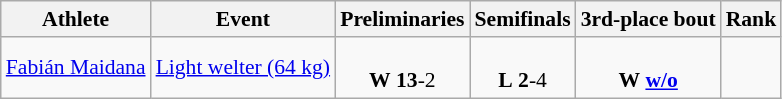<table class="wikitable" border="1" style="font-size:90%">
<tr>
<th>Athlete</th>
<th>Event</th>
<th>Preliminaries</th>
<th>Semifinals</th>
<th>3rd-place bout</th>
<th>Rank</th>
</tr>
<tr>
<td><a href='#'>Fabián Maidana</a></td>
<td><a href='#'>Light welter (64 kg)</a></td>
<td align=center><br><strong>W</strong> <strong>13</strong>-2</td>
<td align=center><br><strong>L</strong> <strong>2</strong>-4</td>
<td align=center><br><strong>W</strong> <strong><a href='#'>w/o</a></strong></td>
<td align=center></td>
</tr>
</table>
